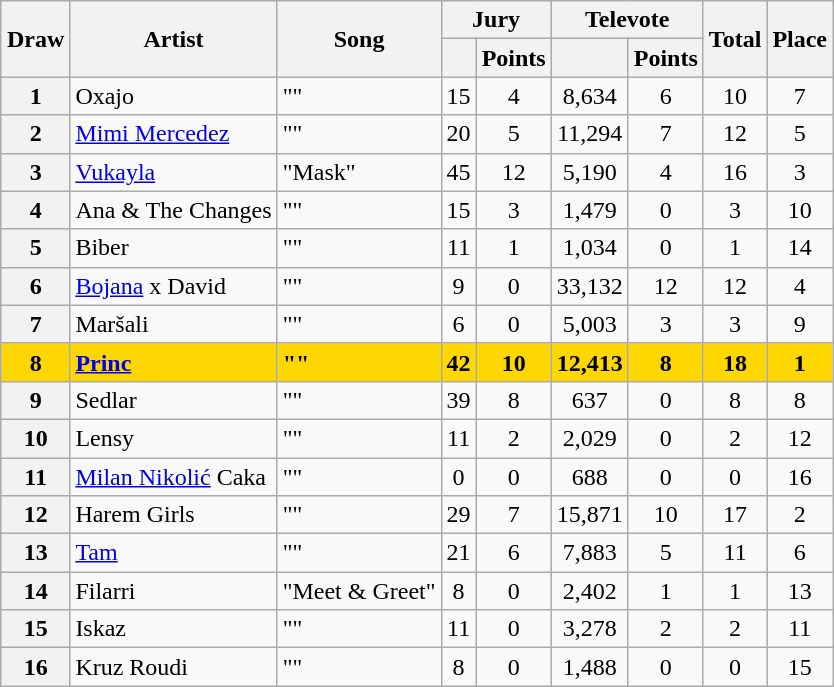<table class="sortable wikitable plainrowheaders" style="margin: 1em auto 1em auto; text-align:center;">
<tr>
<th rowspan="2">Draw</th>
<th rowspan="2">Artist</th>
<th rowspan="2">Song</th>
<th colspan="2">Jury</th>
<th colspan="2">Televote</th>
<th rowspan="2" class="unsortable">Total</th>
<th rowspan="2">Place</th>
</tr>
<tr>
<th></th>
<th class="unsortable">Points</th>
<th></th>
<th class="unsortable">Points</th>
</tr>
<tr>
<th scope="row" style="text-align:center;">1</th>
<td align="left">Oxajo</td>
<td align="left">""</td>
<td data-sort-value="15.1">15</td>
<td>4</td>
<td>8,634</td>
<td>6</td>
<td>10</td>
<td>7</td>
</tr>
<tr>
<th scope="row" style="text-align:center;">2</th>
<td align="left"><a href='#'>Mimi Mercedez</a></td>
<td align="left">""</td>
<td>20</td>
<td>5</td>
<td>11,294</td>
<td>7</td>
<td>12</td>
<td>5</td>
</tr>
<tr>
<th scope="row" style="text-align:center;">3</th>
<td align="left"><a href='#'>Vukayla</a></td>
<td align="left">"Mask"</td>
<td>45</td>
<td>12</td>
<td>5,190</td>
<td>4</td>
<td>16</td>
<td>3</td>
</tr>
<tr>
<th scope="row" style="text-align:center;">4</th>
<td align="left">Ana & The Changes</td>
<td align="left">""</td>
<td>15</td>
<td>3</td>
<td>1,479</td>
<td>0</td>
<td>3</td>
<td>10</td>
</tr>
<tr>
<th scope="row" style="text-align:center;">5</th>
<td align="left">Biber</td>
<td align="left">""</td>
<td>11</td>
<td>1</td>
<td>1,034</td>
<td>0</td>
<td>1</td>
<td>14</td>
</tr>
<tr>
<th scope="row" style="text-align:center;">6</th>
<td align="left"><a href='#'>Bojana</a> x David</td>
<td align="left">""</td>
<td>9</td>
<td>0</td>
<td>33,132</td>
<td>12</td>
<td>12</td>
<td>4</td>
</tr>
<tr>
<th scope="row" style="text-align:center;">7</th>
<td align="left">Maršali</td>
<td align="left">""</td>
<td>6</td>
<td>0</td>
<td>5,003</td>
<td>3</td>
<td>3</td>
<td>9</td>
</tr>
<tr style="font-weight:bold; background-color:gold;">
<th scope="row" style="text-align:center; font-weight:bold; background-color:gold;">8</th>
<td align="left"><a href='#'>Princ</a></td>
<td align="left">""</td>
<td>42</td>
<td>10</td>
<td>12,413</td>
<td>8</td>
<td>18</td>
<td>1</td>
</tr>
<tr>
<th scope="row" style="text-align:center;">9</th>
<td align="left">Sedlar</td>
<td align="left">""</td>
<td>39</td>
<td>8</td>
<td>637</td>
<td>0</td>
<td>8</td>
<td>8</td>
</tr>
<tr>
<th scope="row" style="text-align:center;">10</th>
<td align="left">Lensy</td>
<td align="left">""</td>
<td data-sort-value="11.1">11</td>
<td>2</td>
<td>2,029</td>
<td>0</td>
<td>2</td>
<td>12</td>
</tr>
<tr>
<th scope="row" style="text-align:center;">11</th>
<td align="left"><a href='#'>Milan Nikolić</a>  Caka</td>
<td align="left">""</td>
<td>0</td>
<td>0</td>
<td>688</td>
<td>0</td>
<td>0</td>
<td>16</td>
</tr>
<tr>
<th scope="row" style="text-align:center;">12</th>
<td align="left">Harem Girls</td>
<td align="left">""</td>
<td>29</td>
<td>7</td>
<td>15,871</td>
<td>10</td>
<td>17</td>
<td>2</td>
</tr>
<tr>
<th scope="row" style="text-align:center;">13</th>
<td align="left"><a href='#'>Tam</a></td>
<td align="left">""</td>
<td>21</td>
<td>6</td>
<td>7,883</td>
<td>5</td>
<td>11</td>
<td>6</td>
</tr>
<tr>
<th scope="row" style="text-align:center;">14</th>
<td align="left">Filarri</td>
<td align="left">"Meet & Greet"</td>
<td data-sort-value="8.1">8</td>
<td>0</td>
<td>2,402</td>
<td>1</td>
<td>1</td>
<td>13</td>
</tr>
<tr>
<th scope="row" style="text-align:center;">15</th>
<td align="left">Iskaz</td>
<td align="left">""</td>
<td data-sort-value="10.9">11</td>
<td>0</td>
<td>3,278</td>
<td>2</td>
<td>2</td>
<td>11</td>
</tr>
<tr>
<th scope="row" style="text-align:center;">16</th>
<td align="left">Kruz Roudi</td>
<td align="left">""</td>
<td>8</td>
<td>0</td>
<td>1,488</td>
<td>0</td>
<td>0</td>
<td>15</td>
</tr>
</table>
